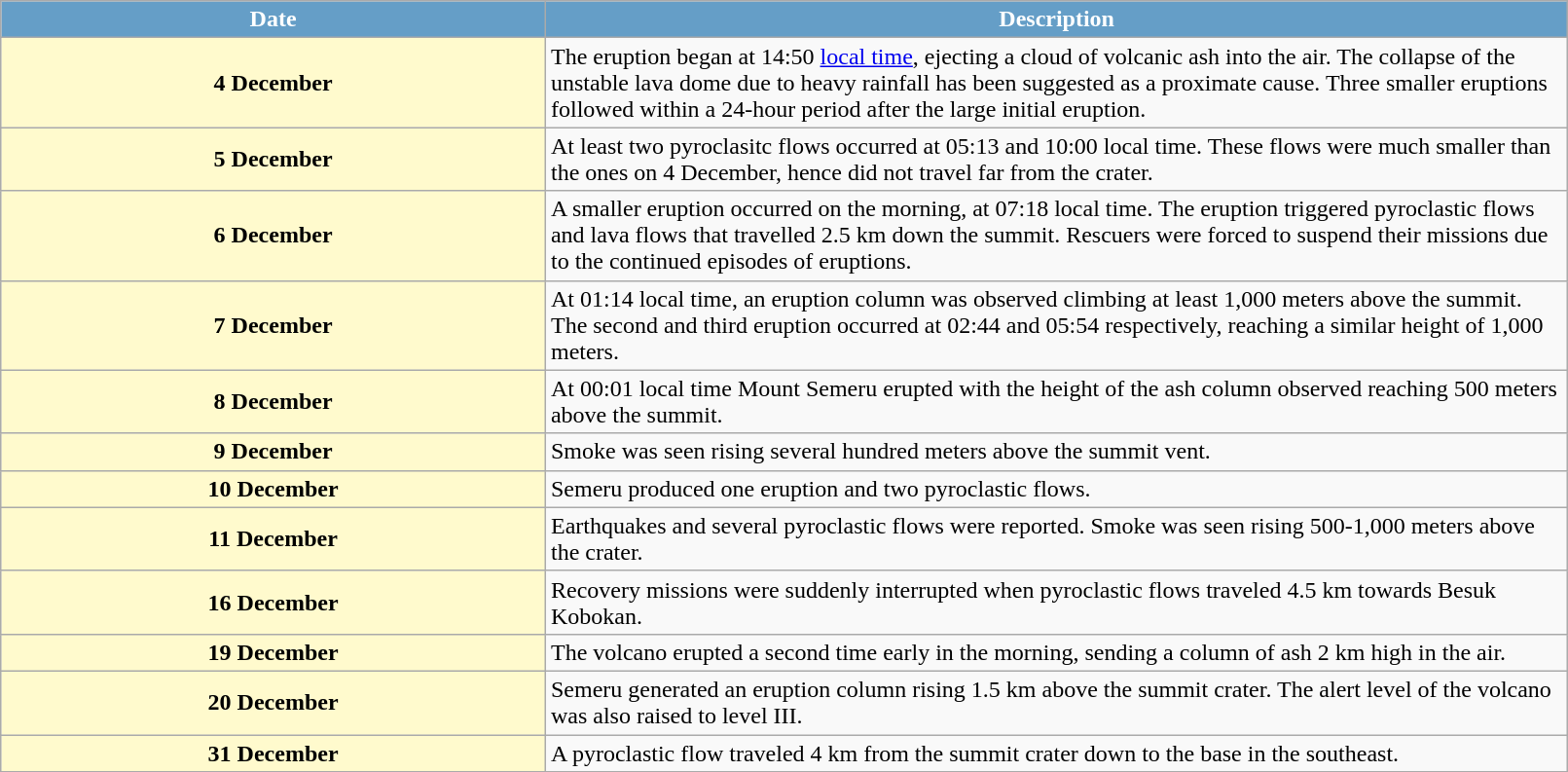<table class="wikitable sortable" width=85% align=center>
<tr style="color:white;">
<th style="background:#659ec7;" align=center width=5%><strong>Date</strong></th>
<th style="background:#659ec7;" align=center width=10%><strong>Description</strong></th>
</tr>
<tr>
<th style="background:lemonchiffon;">4 December</th>
<td>The eruption began at 14:50 <a href='#'>local time</a>, ejecting a cloud of volcanic ash  into the air. The collapse of the unstable lava dome due to heavy rainfall has been suggested as a proximate cause. Three smaller eruptions followed within a 24-hour period after the large initial eruption.</td>
</tr>
<tr>
<th style="background:lemonchiffon;">5 December</th>
<td>At least two pyroclasitc flows occurred at 05:13 and 10:00 local time. These flows were much smaller than the ones on 4 December, hence did not travel far from the crater.</td>
</tr>
<tr>
<th style="background:lemonchiffon;">6 December</th>
<td>A smaller eruption occurred on the morning, at 07:18 local time. The eruption triggered pyroclastic flows and lava flows that travelled 2.5 km down the summit. Rescuers were forced to suspend their missions due to the continued episodes of eruptions.</td>
</tr>
<tr>
<th style="background:lemonchiffon;">7 December</th>
<td>At 01:14 local time, an eruption column was observed climbing at least 1,000 meters above the summit. The second and third eruption occurred at 02:44 and 05:54 respectively, reaching a similar height of 1,000 meters.</td>
</tr>
<tr>
<th style="background:lemonchiffon;">8 December</th>
<td>At 00:01 local time Mount Semeru erupted with the height of the ash column observed reaching 500 meters above the summit.</td>
</tr>
<tr>
<th style="background:lemonchiffon;">9 December</th>
<td>Smoke was seen rising several hundred meters above the summit vent.</td>
</tr>
<tr>
<th style="background:lemonchiffon;">10 December</th>
<td>Semeru produced one eruption and two pyroclastic flows.</td>
</tr>
<tr>
<th style="background:lemonchiffon;">11 December</th>
<td>Earthquakes and several pyroclastic flows were reported. Smoke was seen rising 500-1,000 meters above the crater.</td>
</tr>
<tr>
<th style="background:lemonchiffon;">16 December</th>
<td>Recovery missions were suddenly interrupted when pyroclastic flows traveled 4.5 km towards Besuk Kobokan.</td>
</tr>
<tr>
<th style="background:lemonchiffon;">19 December</th>
<td>The volcano erupted a second time early in the morning, sending a column of ash 2 km high in the air.</td>
</tr>
<tr>
<th style="background:lemonchiffon;">20 December</th>
<td>Semeru generated an eruption column rising 1.5 km above the summit crater. The alert level of the volcano was also raised to level III.</td>
</tr>
<tr>
<th style="background:lemonchiffon;">31 December</th>
<td>A pyroclastic flow traveled 4 km from the summit crater down to the base in the southeast.</td>
</tr>
</table>
